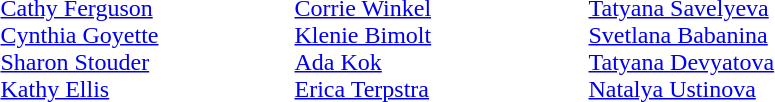<table>
<tr>
<td style="width:12em" valign=top><br><a href='#'>Cathy Ferguson</a><br><a href='#'>Cynthia Goyette</a><br><a href='#'>Sharon Stouder</a><br><a href='#'>Kathy Ellis</a></td>
<td style="width:12em" valign=top><br><a href='#'>Corrie Winkel</a><br><a href='#'>Klenie Bimolt</a><br><a href='#'>Ada Kok</a><br><a href='#'>Erica Terpstra</a></td>
<td style="width:12em" valign=top><br><a href='#'>Tatyana Savelyeva</a><br><a href='#'>Svetlana Babanina</a><br><a href='#'>Tatyana Devyatova</a><br><a href='#'>Natalya Ustinova</a></td>
</tr>
</table>
